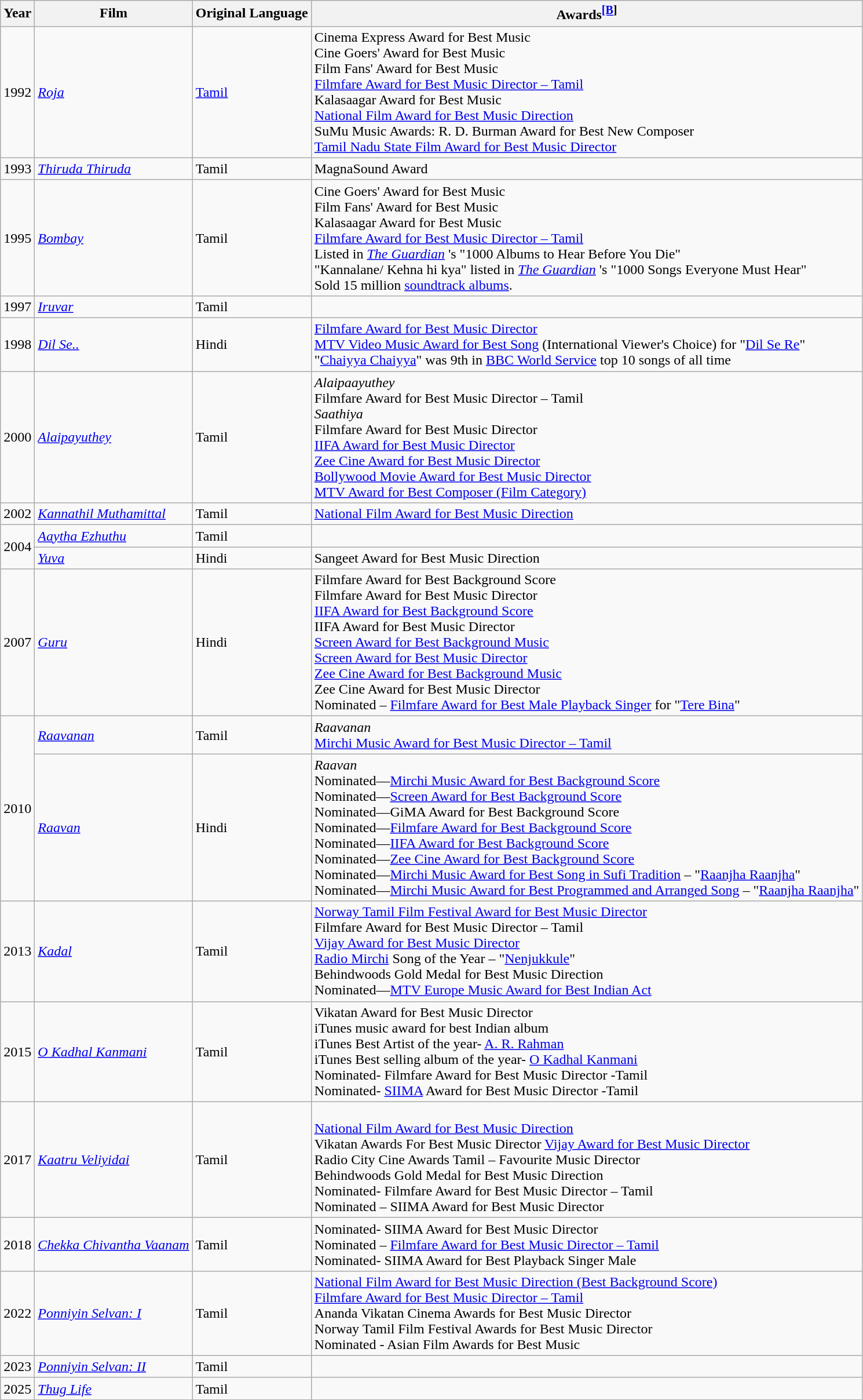<table class="wikitable">
<tr>
<th>Year</th>
<th>Film</th>
<th>Original Language</th>
<th>Awards<sup><a href='#'>[B</a>]</sup></th>
</tr>
<tr>
<td>1992</td>
<td><em><a href='#'>Roja</a></em></td>
<td><a href='#'>Tamil</a></td>
<td>Cinema Express Award for Best Music<br>Cine Goers' Award for Best Music<br>Film Fans' Award for Best Music<br><a href='#'>Filmfare Award for Best Music Director – Tamil</a><br>Kalasaagar Award for Best Music<br><a href='#'>National Film Award for Best Music Direction</a><br>SuMu Music Awards: R. D. Burman Award for Best New Composer<br><a href='#'>Tamil Nadu State Film Award for Best Music Director</a></td>
</tr>
<tr>
<td>1993</td>
<td><em><a href='#'>Thiruda Thiruda</a></em></td>
<td>Tamil</td>
<td>MagnaSound Award</td>
</tr>
<tr>
<td>1995</td>
<td><em><a href='#'>Bombay</a></em></td>
<td>Tamil</td>
<td>Cine Goers' Award for Best Music<br>Film Fans' Award for Best Music<br>Kalasaagar Award for Best Music<br><a href='#'>Filmfare Award for Best Music Director – Tamil</a><br>Listed in <em><a href='#'>The Guardian</a></em> 's "1000 Albums to Hear Before You Die"<br>"Kannalane/ Kehna hi kya" listed in <em><a href='#'>The Guardian</a></em> 's "1000 Songs Everyone Must Hear" <br>Sold 15 million <a href='#'>soundtrack albums</a>.</td>
</tr>
<tr>
<td>1997</td>
<td><em><a href='#'>Iruvar</a></em></td>
<td>Tamil</td>
<td></td>
</tr>
<tr>
<td>1998</td>
<td><em><a href='#'>Dil Se..</a></em></td>
<td>Hindi</td>
<td><a href='#'>Filmfare Award for Best Music Director</a><br><a href='#'>MTV Video Music Award for Best Song</a> (International Viewer's Choice) for "<a href='#'>Dil Se Re</a>"<br>"<a href='#'>Chaiyya Chaiyya</a>" was 9th in <a href='#'>BBC World Service</a> top 10 songs of all time</td>
</tr>
<tr>
<td>2000</td>
<td><em><a href='#'>Alaipayuthey</a></em></td>
<td>Tamil</td>
<td><em>Alaipaayuthey</em><br>Filmfare Award for Best Music Director – Tamil<br><em>Saathiya</em><br>Filmfare Award for Best Music Director<br><a href='#'>IIFA Award for Best Music Director</a><br><a href='#'>Zee Cine Award for Best Music Director</a><br><a href='#'>Bollywood Movie Award for Best Music Director</a><br><a href='#'>MTV Award for Best Composer (Film Category)</a></td>
</tr>
<tr>
<td>2002</td>
<td><em><a href='#'>Kannathil Muthamittal</a></em></td>
<td>Tamil</td>
<td><a href='#'>National Film Award for Best Music Direction</a></td>
</tr>
<tr>
<td rowspan="2">2004</td>
<td><em><a href='#'>Aaytha Ezhuthu</a></em></td>
<td>Tamil</td>
<td></td>
</tr>
<tr>
<td><em><a href='#'>Yuva</a></em></td>
<td>Hindi</td>
<td>Sangeet Award for Best Music Direction</td>
</tr>
<tr>
<td>2007</td>
<td><em><a href='#'>Guru</a></em></td>
<td>Hindi</td>
<td>Filmfare Award for Best Background Score<br>Filmfare Award for Best Music Director<br><a href='#'>IIFA Award for Best Background Score</a><br>IIFA Award for Best Music Director<br><a href='#'>Screen Award for Best Background Music</a><br><a href='#'>Screen Award for Best Music Director</a><br><a href='#'>Zee Cine Award for Best Background Music</a><br>Zee Cine Award for Best Music Director<br>Nominated – <a href='#'>Filmfare Award for Best Male Playback Singer</a> for "<a href='#'>Tere Bina</a>"</td>
</tr>
<tr>
<td rowspan="2">2010</td>
<td><em><a href='#'>Raavanan</a></em></td>
<td>Tamil</td>
<td><em>Raavanan</em><br><a href='#'>Mirchi Music Award for Best Music Director – Tamil</a></td>
</tr>
<tr>
<td><em><a href='#'>Raavan</a></em></td>
<td>Hindi</td>
<td><em>Raavan</em><br>Nominated—<a href='#'>Mirchi Music Award for Best Background Score</a><br>Nominated—<a href='#'>Screen Award for Best Background Score</a><br>Nominated—GiMA Award for Best Background Score<br>Nominated—<a href='#'>Filmfare Award for Best Background Score</a><br>Nominated—<a href='#'>IIFA Award for Best Background Score</a><br>Nominated—<a href='#'>Zee Cine Award for Best Background Score</a><br>Nominated—<a href='#'>Mirchi Music Award for Best Song in Sufi Tradition</a> – "<a href='#'>Raanjha Raanjha</a>"<br>Nominated—<a href='#'>Mirchi Music Award for Best Programmed and Arranged Song</a> – "<a href='#'>Raanjha Raanjha</a>"</td>
</tr>
<tr>
<td>2013</td>
<td><em><a href='#'>Kadal</a></em></td>
<td>Tamil</td>
<td><a href='#'>Norway Tamil Film Festival Award for Best Music Director</a><br>Filmfare Award for Best Music Director – Tamil<br><a href='#'>Vijay Award for Best Music Director</a><br><a href='#'>Radio Mirchi</a> Song of the Year – "<a href='#'>Nenjukkule</a>"<br>Behindwoods Gold Medal for Best Music Direction<br>Nominated—<a href='#'>MTV Europe Music Award for Best Indian Act</a></td>
</tr>
<tr>
<td>2015</td>
<td><em><a href='#'>O Kadhal Kanmani</a></em></td>
<td>Tamil</td>
<td>Vikatan Award for Best Music Director<br>iTunes music award for best Indian album<br>iTunes Best Artist of the year- <a href='#'>A. R. Rahman</a><br>iTunes Best selling album of the year- <a href='#'>O Kadhal Kanmani</a><br>Nominated- Filmfare Award for Best Music Director -Tamil<br> Nominated- <a href='#'>SIIMA</a> Award for Best Music Director -Tamil</td>
</tr>
<tr>
<td>2017</td>
<td><em><a href='#'>Kaatru Veliyidai</a></em></td>
<td>Tamil</td>
<td><br><a href='#'>National Film Award for Best Music Direction</a><br>
Vikatan Awards For Best Music Director
<a href='#'>Vijay Award for Best Music Director</a><br>
Radio City Cine Awards Tamil – Favourite Music Director<br>
Behindwoods Gold Medal for Best Music Direction<br>
Nominated- Filmfare Award for Best Music Director – Tamil<br>
Nominated – SIIMA Award for Best Music Director<br></td>
</tr>
<tr>
<td>2018</td>
<td><em><a href='#'>Chekka Chivantha Vaanam</a></em></td>
<td>Tamil</td>
<td>Nominated- SIIMA Award for Best Music Director<br>Nominated – <a href='#'>Filmfare Award for Best Music Director – Tamil</a><br>
Nominated- SIIMA Award for Best Playback Singer Male</td>
</tr>
<tr>
<td>2022</td>
<td><em><a href='#'>Ponniyin Selvan: I</a></em></td>
<td>Tamil</td>
<td><a href='#'>National Film Award for Best Music Direction (Best Background Score)</a><br><a href='#'>Filmfare Award for Best Music Director – Tamil</a><br>Ananda Vikatan Cinema Awards for Best Music Director<br>Norway Tamil Film Festival Awards for Best Music Director<br>Nominated - Asian Film Awards for Best Music</td>
</tr>
<tr>
<td>2023</td>
<td><em><a href='#'>Ponniyin Selvan: II</a></em></td>
<td>Tamil</td>
<td></td>
</tr>
<tr>
<td>2025</td>
<td><a href='#'><em>Thug Life</em></a></td>
<td>Tamil</td>
<td></td>
</tr>
</table>
